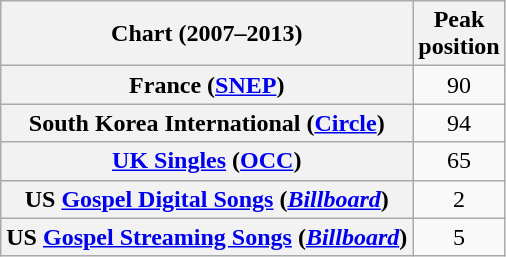<table class="wikitable sortable plainrowheaders" style="text-align:center;">
<tr>
<th>Chart (2007–2013)</th>
<th>Peak<br>position</th>
</tr>
<tr>
<th scope="row">France (<a href='#'>SNEP</a>)</th>
<td style="text-align:center;">90</td>
</tr>
<tr>
<th scope="row">South Korea International (<a href='#'>Circle</a>)</th>
<td style="text-align:center;">94</td>
</tr>
<tr>
<th scope="row"><a href='#'>UK Singles</a> (<a href='#'>OCC</a>)</th>
<td style="text-align:center;">65</td>
</tr>
<tr>
<th scope="row">US <a href='#'>Gospel Digital Songs</a> (<em><a href='#'>Billboard</a></em>)</th>
<td style="text-align:center;">2</td>
</tr>
<tr>
<th scope="row">US <a href='#'>Gospel Streaming Songs</a> (<em><a href='#'>Billboard</a></em>)</th>
<td style="text-align:center;">5</td>
</tr>
</table>
